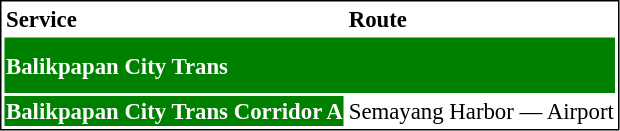<table style="text-align:left; font-size:95%; border:1px solid black">
<tr>
<th>Service</th>
<th>Route</th>
</tr>
<tr>
<th colspan="2" style="background-color:#008000;color:white; height:35px">Balikpapan City Trans</th>
</tr>
<tr>
<td style="background-color:#008000;color:white;text-align:center;font-weight:bold">Balikpapan City Trans Corridor A</td>
<td>Semayang Harbor — Airport</td>
</tr>
</table>
